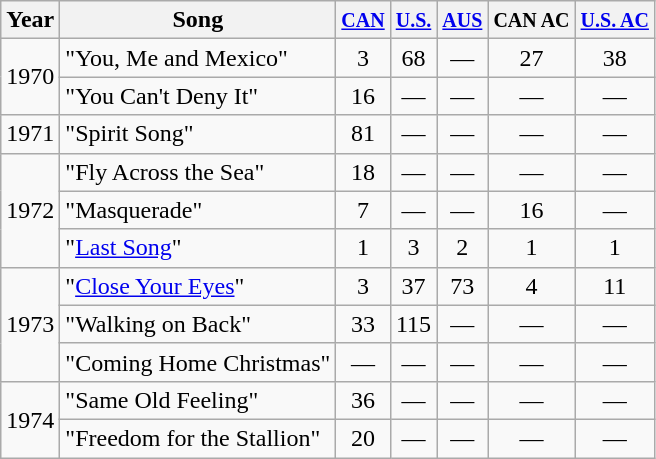<table class="wikitable">
<tr>
<th>Year</th>
<th>Song</th>
<th><small><a href='#'>CAN</a></small></th>
<th><small><a href='#'>U.S.</a></small></th>
<th><small><a href='#'>AUS</a></small><br></th>
<th><small>CAN AC</small></th>
<th><small><a href='#'>U.S. AC</a></small></th>
</tr>
<tr>
<td rowspan="2">1970</td>
<td>"You, Me and Mexico"</td>
<td style="text-align:center;">3</td>
<td style="text-align:center;">68</td>
<td style="text-align:center;">—</td>
<td style="text-align:center;">27</td>
<td style="text-align:center;">38</td>
</tr>
<tr>
<td>"You Can't Deny It"</td>
<td style="text-align:center;">16</td>
<td style="text-align:center;">—</td>
<td style="text-align:center;">—</td>
<td style="text-align:center;">—</td>
<td style="text-align:center;">—</td>
</tr>
<tr>
<td>1971</td>
<td>"Spirit Song"</td>
<td style="text-align:center;">81</td>
<td style="text-align:center;">—</td>
<td style="text-align:center;">—</td>
<td style="text-align:center;">—</td>
<td style="text-align:center;">—</td>
</tr>
<tr>
<td rowspan="3">1972</td>
<td>"Fly Across the Sea"</td>
<td style="text-align:center;">18</td>
<td style="text-align:center;">—</td>
<td style="text-align:center;">—</td>
<td style="text-align:center;">—</td>
<td style="text-align:center;">—</td>
</tr>
<tr>
<td>"Masquerade"</td>
<td style="text-align:center;">7</td>
<td style="text-align:center;">—</td>
<td style="text-align:center;">—</td>
<td style="text-align:center;">16</td>
<td style="text-align:center;">—</td>
</tr>
<tr>
<td>"<a href='#'>Last Song</a>"</td>
<td style="text-align:center;">1</td>
<td style="text-align:center;">3</td>
<td style="text-align:center;">2</td>
<td style="text-align:center;">1</td>
<td style="text-align:center;">1</td>
</tr>
<tr>
<td rowspan="3">1973</td>
<td>"<a href='#'>Close Your Eyes</a>"</td>
<td style="text-align:center;">3</td>
<td style="text-align:center;">37</td>
<td style="text-align:center;">73</td>
<td style="text-align:center;">4</td>
<td style="text-align:center;">11</td>
</tr>
<tr>
<td>"Walking on Back"</td>
<td style="text-align:center;">33</td>
<td style="text-align:center;">115</td>
<td style="text-align:center;">—</td>
<td style="text-align:center;">—</td>
<td style="text-align:center;">—</td>
</tr>
<tr>
<td>"Coming Home Christmas"</td>
<td style="text-align:center;">—</td>
<td style="text-align:center;">—</td>
<td style="text-align:center;">—</td>
<td style="text-align:center;">—</td>
<td style="text-align:center;">—</td>
</tr>
<tr>
<td rowspan="2">1974</td>
<td>"Same Old Feeling"</td>
<td style="text-align:center;">36</td>
<td style="text-align:center;">—</td>
<td style="text-align:center;">—</td>
<td style="text-align:center;">—</td>
<td style="text-align:center;">—</td>
</tr>
<tr>
<td>"Freedom for the Stallion"</td>
<td style="text-align:center;">20</td>
<td style="text-align:center;">—</td>
<td style="text-align:center;">—</td>
<td style="text-align:center;">—</td>
<td style="text-align:center;">—</td>
</tr>
</table>
